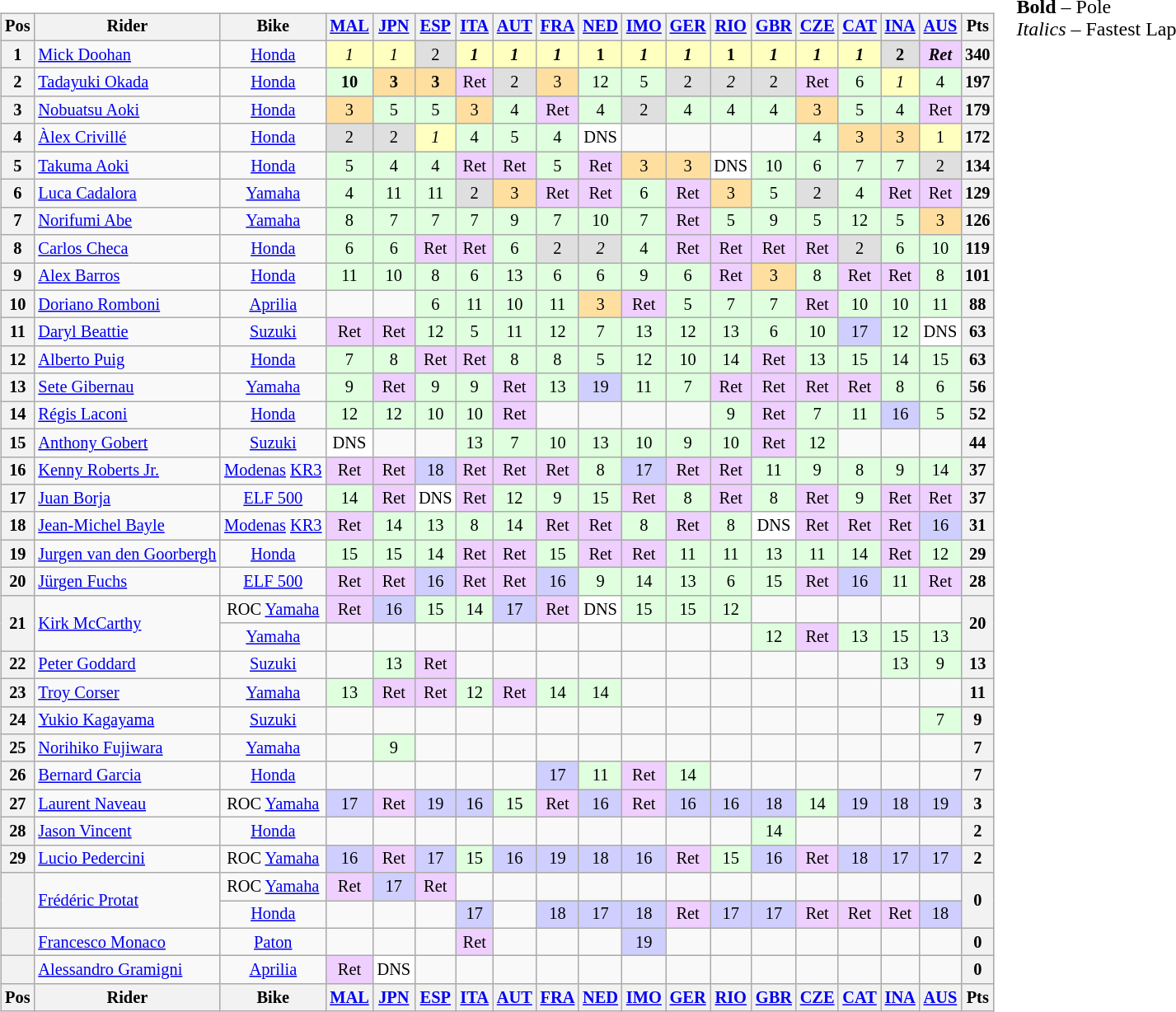<table>
<tr>
<td><br><table class="wikitable" style="font-size: 85%; text-align:center">
<tr valign="top">
<th valign="middle">Pos</th>
<th valign="middle">Rider</th>
<th valign="middle">Bike<br></th>
<th><a href='#'>MAL</a><br></th>
<th><a href='#'>JPN</a><br></th>
<th><a href='#'>ESP</a><br></th>
<th><a href='#'>ITA</a><br></th>
<th><a href='#'>AUT</a><br></th>
<th><a href='#'>FRA</a><br></th>
<th><a href='#'>NED</a><br></th>
<th><a href='#'>IMO</a><br></th>
<th><a href='#'>GER</a><br></th>
<th><a href='#'>RIO</a><br></th>
<th><a href='#'>GBR</a><br></th>
<th><a href='#'>CZE</a><br></th>
<th><a href='#'>CAT</a><br></th>
<th><a href='#'>INA</a><br></th>
<th><a href='#'>AUS</a><br></th>
<th valign="middle">Pts</th>
</tr>
<tr>
<th>1</th>
<td align="left"> <a href='#'>Mick Doohan</a></td>
<td><a href='#'>Honda</a></td>
<td style="background:#ffffbf;"><em>1</em></td>
<td style="background:#ffffbf;"><em>1</em></td>
<td style="background:#dfdfdf;">2</td>
<td style="background:#ffffbf;"><strong><em>1</em></strong></td>
<td style="background:#ffffbf;"><strong><em>1</em></strong></td>
<td style="background:#ffffbf;"><strong><em>1</em></strong></td>
<td style="background:#ffffbf;"><strong>1</strong></td>
<td style="background:#ffffbf;"><strong><em>1</em></strong></td>
<td style="background:#ffffbf;"><strong><em>1</em></strong></td>
<td style="background:#ffffbf;"><strong>1</strong></td>
<td style="background:#ffffbf;"><strong><em>1</em></strong></td>
<td style="background:#ffffbf;"><strong><em>1</em></strong></td>
<td style="background:#ffffbf;"><strong><em>1</em></strong></td>
<td style="background:#dfdfdf;"><strong>2</strong></td>
<td style="background:#efcfff;"><strong><em>Ret</em></strong></td>
<th>340</th>
</tr>
<tr>
<th>2</th>
<td align="left"> <a href='#'>Tadayuki Okada</a></td>
<td><a href='#'>Honda</a></td>
<td style="background:#dfffdf;"><strong>10</strong></td>
<td style="background:#ffdf9f;"><strong>3</strong></td>
<td style="background:#ffdf9f;"><strong>3</strong></td>
<td style="background:#efcfff;">Ret</td>
<td style="background:#dfdfdf;">2</td>
<td style="background:#ffdf9f;">3</td>
<td style="background:#dfffdf;">12</td>
<td style="background:#dfffdf;">5</td>
<td style="background:#dfdfdf;">2</td>
<td style="background:#dfdfdf;"><em>2</em></td>
<td style="background:#dfdfdf;">2</td>
<td style="background:#efcfff;">Ret</td>
<td style="background:#dfffdf;">6</td>
<td style="background:#ffffbf;"><em>1</em></td>
<td style="background:#dfffdf;">4</td>
<th>197</th>
</tr>
<tr>
<th>3</th>
<td align="left"> <a href='#'>Nobuatsu Aoki</a></td>
<td><a href='#'>Honda</a></td>
<td style="background:#ffdf9f;">3</td>
<td style="background:#dfffdf;">5</td>
<td style="background:#dfffdf;">5</td>
<td style="background:#ffdf9f;">3</td>
<td style="background:#dfffdf;">4</td>
<td style="background:#efcfff;">Ret</td>
<td style="background:#dfffdf;">4</td>
<td style="background:#dfdfdf;">2</td>
<td style="background:#dfffdf;">4</td>
<td style="background:#dfffdf;">4</td>
<td style="background:#dfffdf;">4</td>
<td style="background:#ffdf9f;">3</td>
<td style="background:#dfffdf;">5</td>
<td style="background:#dfffdf;">4</td>
<td style="background:#efcfff;">Ret</td>
<th>179</th>
</tr>
<tr>
<th>4</th>
<td align="left"> <a href='#'>Àlex Crivillé</a></td>
<td><a href='#'>Honda</a></td>
<td style="background:#dfdfdf;">2</td>
<td style="background:#dfdfdf;">2</td>
<td style="background:#ffffbf;"><em>1</em></td>
<td style="background:#dfffdf;">4</td>
<td style="background:#dfffdf;">5</td>
<td style="background:#dfffdf;">4</td>
<td style="background:#ffffff;">DNS</td>
<td></td>
<td></td>
<td></td>
<td></td>
<td style="background:#dfffdf;">4</td>
<td style="background:#ffdf9f;">3</td>
<td style="background:#ffdf9f;">3</td>
<td style="background:#ffffbf;">1</td>
<th>172</th>
</tr>
<tr>
<th>5</th>
<td align="left"> <a href='#'>Takuma Aoki</a></td>
<td><a href='#'>Honda</a></td>
<td style="background:#dfffdf;">5</td>
<td style="background:#dfffdf;">4</td>
<td style="background:#dfffdf;">4</td>
<td style="background:#efcfff;">Ret</td>
<td style="background:#efcfff;">Ret</td>
<td style="background:#dfffdf;">5</td>
<td style="background:#efcfff;">Ret</td>
<td style="background:#ffdf9f;">3</td>
<td style="background:#ffdf9f;">3</td>
<td style="background:#ffffff;">DNS</td>
<td style="background:#dfffdf;">10</td>
<td style="background:#dfffdf;">6</td>
<td style="background:#dfffdf;">7</td>
<td style="background:#dfffdf;">7</td>
<td style="background:#dfdfdf;">2</td>
<th>134</th>
</tr>
<tr>
<th>6</th>
<td align="left"> <a href='#'>Luca Cadalora</a></td>
<td><a href='#'>Yamaha</a></td>
<td style="background:#dfffdf;">4</td>
<td style="background:#dfffdf;">11</td>
<td style="background:#dfffdf;">11</td>
<td style="background:#dfdfdf;">2</td>
<td style="background:#ffdf9f;">3</td>
<td style="background:#efcfff;">Ret</td>
<td style="background:#efcfff;">Ret</td>
<td style="background:#dfffdf;">6</td>
<td style="background:#efcfff;">Ret</td>
<td style="background:#ffdf9f;">3</td>
<td style="background:#dfffdf;">5</td>
<td style="background:#dfdfdf;">2</td>
<td style="background:#dfffdf;">4</td>
<td style="background:#efcfff;">Ret</td>
<td style="background:#efcfff;">Ret</td>
<th>129</th>
</tr>
<tr>
<th>7</th>
<td align="left"> <a href='#'>Norifumi Abe</a></td>
<td><a href='#'>Yamaha</a></td>
<td style="background:#dfffdf;">8</td>
<td style="background:#dfffdf;">7</td>
<td style="background:#dfffdf;">7</td>
<td style="background:#dfffdf;">7</td>
<td style="background:#dfffdf;">9</td>
<td style="background:#dfffdf;">7</td>
<td style="background:#dfffdf;">10</td>
<td style="background:#dfffdf;">7</td>
<td style="background:#efcfff;">Ret</td>
<td style="background:#dfffdf;">5</td>
<td style="background:#dfffdf;">9</td>
<td style="background:#dfffdf;">5</td>
<td style="background:#dfffdf;">12</td>
<td style="background:#dfffdf;">5</td>
<td style="background:#ffdf9f;">3</td>
<th>126</th>
</tr>
<tr>
<th>8</th>
<td align="left"> <a href='#'>Carlos Checa</a></td>
<td><a href='#'>Honda</a></td>
<td style="background:#dfffdf;">6</td>
<td style="background:#dfffdf;">6</td>
<td style="background:#efcfff;">Ret</td>
<td style="background:#efcfff;">Ret</td>
<td style="background:#dfffdf;">6</td>
<td style="background:#dfdfdf;">2</td>
<td style="background:#dfdfdf;"><em>2</em></td>
<td style="background:#dfffdf;">4</td>
<td style="background:#efcfff;">Ret</td>
<td style="background:#efcfff;">Ret</td>
<td style="background:#efcfff;">Ret</td>
<td style="background:#efcfff;">Ret</td>
<td style="background:#dfdfdf;">2</td>
<td style="background:#dfffdf;">6</td>
<td style="background:#dfffdf;">10</td>
<th>119</th>
</tr>
<tr>
<th>9</th>
<td align="left"> <a href='#'>Alex Barros</a></td>
<td><a href='#'>Honda</a></td>
<td style="background:#dfffdf;">11</td>
<td style="background:#dfffdf;">10</td>
<td style="background:#dfffdf;">8</td>
<td style="background:#dfffdf;">6</td>
<td style="background:#dfffdf;">13</td>
<td style="background:#dfffdf;">6</td>
<td style="background:#dfffdf;">6</td>
<td style="background:#dfffdf;">9</td>
<td style="background:#dfffdf;">6</td>
<td style="background:#efcfff;">Ret</td>
<td style="background:#ffdf9f;">3</td>
<td style="background:#dfffdf;">8</td>
<td style="background:#efcfff;">Ret</td>
<td style="background:#efcfff;">Ret</td>
<td style="background:#dfffdf;">8</td>
<th>101</th>
</tr>
<tr>
<th>10</th>
<td align="left"> <a href='#'>Doriano Romboni</a></td>
<td><a href='#'>Aprilia</a></td>
<td></td>
<td></td>
<td style="background:#dfffdf;">6</td>
<td style="background:#dfffdf;">11</td>
<td style="background:#dfffdf;">10</td>
<td style="background:#dfffdf;">11</td>
<td style="background:#ffdf9f;">3</td>
<td style="background:#efcfff;">Ret</td>
<td style="background:#dfffdf;">5</td>
<td style="background:#dfffdf;">7</td>
<td style="background:#dfffdf;">7</td>
<td style="background:#efcfff;">Ret</td>
<td style="background:#dfffdf;">10</td>
<td style="background:#dfffdf;">10</td>
<td style="background:#dfffdf;">11</td>
<th>88</th>
</tr>
<tr>
<th>11</th>
<td align="left"> <a href='#'>Daryl Beattie</a></td>
<td><a href='#'>Suzuki</a></td>
<td style="background:#efcfff;">Ret</td>
<td style="background:#efcfff;">Ret</td>
<td style="background:#dfffdf;">12</td>
<td style="background:#dfffdf;">5</td>
<td style="background:#dfffdf;">11</td>
<td style="background:#dfffdf;">12</td>
<td style="background:#dfffdf;">7</td>
<td style="background:#dfffdf;">13</td>
<td style="background:#dfffdf;">12</td>
<td style="background:#dfffdf;">13</td>
<td style="background:#dfffdf;">6</td>
<td style="background:#dfffdf;">10</td>
<td style="background:#cfcfff;">17</td>
<td style="background:#dfffdf;">12</td>
<td style="background:#ffffff;">DNS</td>
<th>63</th>
</tr>
<tr>
<th>12</th>
<td align="left"> <a href='#'>Alberto Puig</a></td>
<td><a href='#'>Honda</a></td>
<td style="background:#dfffdf;">7</td>
<td style="background:#dfffdf;">8</td>
<td style="background:#efcfff;">Ret</td>
<td style="background:#efcfff;">Ret</td>
<td style="background:#dfffdf;">8</td>
<td style="background:#dfffdf;">8</td>
<td style="background:#dfffdf;">5</td>
<td style="background:#dfffdf;">12</td>
<td style="background:#dfffdf;">10</td>
<td style="background:#dfffdf;">14</td>
<td style="background:#efcfff;">Ret</td>
<td style="background:#dfffdf;">13</td>
<td style="background:#dfffdf;">15</td>
<td style="background:#dfffdf;">14</td>
<td style="background:#dfffdf;">15</td>
<th>63</th>
</tr>
<tr>
<th>13</th>
<td align="left"> <a href='#'>Sete Gibernau</a></td>
<td><a href='#'>Yamaha</a></td>
<td style="background:#dfffdf;">9</td>
<td style="background:#efcfff;">Ret</td>
<td style="background:#dfffdf;">9</td>
<td style="background:#dfffdf;">9</td>
<td style="background:#efcfff;">Ret</td>
<td style="background:#dfffdf;">13</td>
<td style="background:#cfcfff;">19</td>
<td style="background:#dfffdf;">11</td>
<td style="background:#dfffdf;">7</td>
<td style="background:#efcfff;">Ret</td>
<td style="background:#efcfff;">Ret</td>
<td style="background:#efcfff;">Ret</td>
<td style="background:#efcfff;">Ret</td>
<td style="background:#dfffdf;">8</td>
<td style="background:#dfffdf;">6</td>
<th>56</th>
</tr>
<tr>
<th>14</th>
<td align="left"> <a href='#'>Régis Laconi</a></td>
<td><a href='#'>Honda</a></td>
<td style="background:#dfffdf;">12</td>
<td style="background:#dfffdf;">12</td>
<td style="background:#dfffdf;">10</td>
<td style="background:#dfffdf;">10</td>
<td style="background:#efcfff;">Ret</td>
<td></td>
<td></td>
<td></td>
<td></td>
<td style="background:#dfffdf;">9</td>
<td style="background:#efcfff;">Ret</td>
<td style="background:#dfffdf;">7</td>
<td style="background:#dfffdf;">11</td>
<td style="background:#cfcfff;">16</td>
<td style="background:#dfffdf;">5</td>
<th>52</th>
</tr>
<tr>
<th>15</th>
<td align="left"> <a href='#'>Anthony Gobert</a></td>
<td><a href='#'>Suzuki</a></td>
<td style="background:#ffffff;">DNS</td>
<td></td>
<td></td>
<td style="background:#dfffdf;">13</td>
<td style="background:#dfffdf;">7</td>
<td style="background:#dfffdf;">10</td>
<td style="background:#dfffdf;">13</td>
<td style="background:#dfffdf;">10</td>
<td style="background:#dfffdf;">9</td>
<td style="background:#dfffdf;">10</td>
<td style="background:#efcfff;">Ret</td>
<td style="background:#dfffdf;">12</td>
<td></td>
<td></td>
<td></td>
<th>44</th>
</tr>
<tr>
<th>16</th>
<td align="left"> <a href='#'>Kenny Roberts Jr.</a></td>
<td><a href='#'>Modenas</a> <a href='#'>KR3</a></td>
<td style="background:#efcfff;">Ret</td>
<td style="background:#efcfff;">Ret</td>
<td style="background:#cfcfff;">18</td>
<td style="background:#efcfff;">Ret</td>
<td style="background:#efcfff;">Ret</td>
<td style="background:#efcfff;">Ret</td>
<td style="background:#dfffdf;">8</td>
<td style="background:#cfcfff;">17</td>
<td style="background:#efcfff;">Ret</td>
<td style="background:#efcfff;">Ret</td>
<td style="background:#dfffdf;">11</td>
<td style="background:#dfffdf;">9</td>
<td style="background:#dfffdf;">8</td>
<td style="background:#dfffdf;">9</td>
<td style="background:#dfffdf;">14</td>
<th>37</th>
</tr>
<tr>
<th>17</th>
<td align="left"> <a href='#'>Juan Borja</a></td>
<td><a href='#'>ELF 500</a></td>
<td style="background:#dfffdf;">14</td>
<td style="background:#efcfff;">Ret</td>
<td style="background:#ffffff;">DNS</td>
<td style="background:#efcfff;">Ret</td>
<td style="background:#dfffdf;">12</td>
<td style="background:#dfffdf;">9</td>
<td style="background:#dfffdf;">15</td>
<td style="background:#efcfff;">Ret</td>
<td style="background:#dfffdf;">8</td>
<td style="background:#efcfff;">Ret</td>
<td style="background:#dfffdf;">8</td>
<td style="background:#efcfff;">Ret</td>
<td style="background:#dfffdf;">9</td>
<td style="background:#efcfff;">Ret</td>
<td style="background:#efcfff;">Ret</td>
<th>37</th>
</tr>
<tr>
<th>18</th>
<td align="left"> <a href='#'>Jean-Michel Bayle</a></td>
<td><a href='#'>Modenas</a> <a href='#'>KR3</a></td>
<td style="background:#efcfff;">Ret</td>
<td style="background:#dfffdf;">14</td>
<td style="background:#dfffdf;">13</td>
<td style="background:#dfffdf;">8</td>
<td style="background:#dfffdf;">14</td>
<td style="background:#efcfff;">Ret</td>
<td style="background:#efcfff;">Ret</td>
<td style="background:#dfffdf;">8</td>
<td style="background:#efcfff;">Ret</td>
<td style="background:#dfffdf;">8</td>
<td style="background:#ffffff;">DNS</td>
<td style="background:#efcfff;">Ret</td>
<td style="background:#efcfff;">Ret</td>
<td style="background:#efcfff;">Ret</td>
<td style="background:#cfcfff;">16</td>
<th>31</th>
</tr>
<tr>
<th>19</th>
<td align="left"> <a href='#'>Jurgen van den Goorbergh</a></td>
<td><a href='#'>Honda</a></td>
<td style="background:#dfffdf;">15</td>
<td style="background:#dfffdf;">15</td>
<td style="background:#dfffdf;">14</td>
<td style="background:#efcfff;">Ret</td>
<td style="background:#efcfff;">Ret</td>
<td style="background:#dfffdf;">15</td>
<td style="background:#efcfff;">Ret</td>
<td style="background:#efcfff;">Ret</td>
<td style="background:#dfffdf;">11</td>
<td style="background:#dfffdf;">11</td>
<td style="background:#dfffdf;">13</td>
<td style="background:#dfffdf;">11</td>
<td style="background:#dfffdf;">14</td>
<td style="background:#efcfff;">Ret</td>
<td style="background:#dfffdf;">12</td>
<th>29</th>
</tr>
<tr>
<th>20</th>
<td align="left"> <a href='#'>Jürgen Fuchs</a></td>
<td><a href='#'>ELF 500</a></td>
<td style="background:#efcfff;">Ret</td>
<td style="background:#efcfff;">Ret</td>
<td style="background:#cfcfff;">16</td>
<td style="background:#efcfff;">Ret</td>
<td style="background:#efcfff;">Ret</td>
<td style="background:#cfcfff;">16</td>
<td style="background:#dfffdf;">9</td>
<td style="background:#dfffdf;">14</td>
<td style="background:#dfffdf;">13</td>
<td style="background:#dfffdf;">6</td>
<td style="background:#dfffdf;">15</td>
<td style="background:#efcfff;">Ret</td>
<td style="background:#cfcfff;">16</td>
<td style="background:#dfffdf;">11</td>
<td style="background:#efcfff;">Ret</td>
<th>28</th>
</tr>
<tr>
<th rowspan=2>21</th>
<td rowspan=2 align="left"> <a href='#'>Kirk McCarthy</a></td>
<td>ROC <a href='#'>Yamaha</a></td>
<td style="background:#efcfff;">Ret</td>
<td style="background:#cfcfff;">16</td>
<td style="background:#dfffdf;">15</td>
<td style="background:#dfffdf;">14</td>
<td style="background:#cfcfff;">17</td>
<td style="background:#efcfff;">Ret</td>
<td style="background:#ffffff;">DNS</td>
<td style="background:#dfffdf;">15</td>
<td style="background:#dfffdf;">15</td>
<td style="background:#dfffdf;">12</td>
<td></td>
<td></td>
<td></td>
<td></td>
<td></td>
<th rowspan=2>20</th>
</tr>
<tr>
<td><a href='#'>Yamaha</a></td>
<td></td>
<td></td>
<td></td>
<td></td>
<td></td>
<td></td>
<td></td>
<td></td>
<td></td>
<td></td>
<td style="background:#dfffdf;">12</td>
<td style="background:#efcfff;">Ret</td>
<td style="background:#dfffdf;">13</td>
<td style="background:#dfffdf;">15</td>
<td style="background:#dfffdf;">13</td>
</tr>
<tr>
<th>22</th>
<td align="left"> <a href='#'>Peter Goddard</a></td>
<td><a href='#'>Suzuki</a></td>
<td></td>
<td style="background:#dfffdf;">13</td>
<td style="background:#efcfff;">Ret</td>
<td></td>
<td></td>
<td></td>
<td></td>
<td></td>
<td></td>
<td></td>
<td></td>
<td></td>
<td></td>
<td style="background:#dfffdf;">13</td>
<td style="background:#dfffdf;">9</td>
<th>13</th>
</tr>
<tr>
<th>23</th>
<td align="left"> <a href='#'>Troy Corser</a></td>
<td><a href='#'>Yamaha</a></td>
<td style="background:#dfffdf;">13</td>
<td style="background:#efcfff;">Ret</td>
<td style="background:#efcfff;">Ret</td>
<td style="background:#dfffdf;">12</td>
<td style="background:#efcfff;">Ret</td>
<td style="background:#dfffdf;">14</td>
<td style="background:#dfffdf;">14</td>
<td></td>
<td></td>
<td></td>
<td></td>
<td></td>
<td></td>
<td></td>
<td></td>
<th>11</th>
</tr>
<tr>
<th>24</th>
<td align="left"> <a href='#'>Yukio Kagayama</a></td>
<td><a href='#'>Suzuki</a></td>
<td></td>
<td></td>
<td></td>
<td></td>
<td></td>
<td></td>
<td></td>
<td></td>
<td></td>
<td></td>
<td></td>
<td></td>
<td></td>
<td></td>
<td style="background:#dfffdf;">7</td>
<th>9</th>
</tr>
<tr>
<th>25</th>
<td align="left"> <a href='#'>Norihiko Fujiwara</a></td>
<td><a href='#'>Yamaha</a></td>
<td></td>
<td style="background:#dfffdf;">9</td>
<td></td>
<td></td>
<td></td>
<td></td>
<td></td>
<td></td>
<td></td>
<td></td>
<td></td>
<td></td>
<td></td>
<td></td>
<td></td>
<th>7</th>
</tr>
<tr>
<th>26</th>
<td align="left"> <a href='#'>Bernard Garcia</a></td>
<td><a href='#'>Honda</a></td>
<td></td>
<td></td>
<td></td>
<td></td>
<td></td>
<td style="background:#cfcfff;">17</td>
<td style="background:#dfffdf;">11</td>
<td style="background:#efcfff;">Ret</td>
<td style="background:#dfffdf;">14</td>
<td></td>
<td></td>
<td></td>
<td></td>
<td></td>
<td></td>
<th>7</th>
</tr>
<tr>
<th>27</th>
<td align="left"> <a href='#'>Laurent Naveau</a></td>
<td>ROC <a href='#'>Yamaha</a></td>
<td style="background:#cfcfff;">17</td>
<td style="background:#efcfff;">Ret</td>
<td style="background:#cfcfff;">19</td>
<td style="background:#cfcfff;">16</td>
<td style="background:#dfffdf;">15</td>
<td style="background:#efcfff;">Ret</td>
<td style="background:#cfcfff;">16</td>
<td style="background:#efcfff;">Ret</td>
<td style="background:#cfcfff;">16</td>
<td style="background:#cfcfff;">16</td>
<td style="background:#cfcfff;">18</td>
<td style="background:#dfffdf;">14</td>
<td style="background:#cfcfff;">19</td>
<td style="background:#cfcfff;">18</td>
<td style="background:#cfcfff;">19</td>
<th>3</th>
</tr>
<tr>
<th>28</th>
<td align="left"> <a href='#'>Jason Vincent</a></td>
<td><a href='#'>Honda</a></td>
<td></td>
<td></td>
<td></td>
<td></td>
<td></td>
<td></td>
<td></td>
<td></td>
<td></td>
<td></td>
<td style="background:#dfffdf;">14</td>
<td></td>
<td></td>
<td></td>
<td></td>
<th>2</th>
</tr>
<tr>
<th>29</th>
<td align="left"> <a href='#'>Lucio Pedercini</a></td>
<td>ROC <a href='#'>Yamaha</a></td>
<td style="background:#cfcfff;">16</td>
<td style="background:#efcfff;">Ret</td>
<td style="background:#cfcfff;">17</td>
<td style="background:#dfffdf;">15</td>
<td style="background:#cfcfff;">16</td>
<td style="background:#cfcfff;">19</td>
<td style="background:#cfcfff;">18</td>
<td style="background:#cfcfff;">16</td>
<td style="background:#efcfff;">Ret</td>
<td style="background:#dfffdf;">15</td>
<td style="background:#cfcfff;">16</td>
<td style="background:#efcfff;">Ret</td>
<td style="background:#cfcfff;">18</td>
<td style="background:#cfcfff;">17</td>
<td style="background:#cfcfff;">17</td>
<th>2</th>
</tr>
<tr>
<th rowspan=2></th>
<td rowspan=2 align="left"> <a href='#'>Frédéric Protat</a></td>
<td>ROC <a href='#'>Yamaha</a></td>
<td style="background:#efcfff;">Ret</td>
<td style="background:#cfcfff;">17</td>
<td style="background:#efcfff;">Ret</td>
<td></td>
<td></td>
<td></td>
<td></td>
<td></td>
<td></td>
<td></td>
<td></td>
<td></td>
<td></td>
<td></td>
<td></td>
<th rowspan=2>0</th>
</tr>
<tr>
<td><a href='#'>Honda</a></td>
<td></td>
<td></td>
<td></td>
<td style="background:#cfcfff;">17</td>
<td></td>
<td style="background:#cfcfff;">18</td>
<td style="background:#cfcfff;">17</td>
<td style="background:#cfcfff;">18</td>
<td style="background:#efcfff;">Ret</td>
<td style="background:#cfcfff;">17</td>
<td style="background:#cfcfff;">17</td>
<td style="background:#efcfff;">Ret</td>
<td style="background:#efcfff;">Ret</td>
<td style="background:#efcfff;">Ret</td>
<td style="background:#cfcfff;">18</td>
</tr>
<tr>
<th></th>
<td align="left"> <a href='#'>Francesco Monaco</a></td>
<td><a href='#'>Paton</a></td>
<td></td>
<td></td>
<td></td>
<td style="background:#efcfff;">Ret</td>
<td></td>
<td></td>
<td></td>
<td style="background:#cfcfff;">19</td>
<td></td>
<td></td>
<td></td>
<td></td>
<td></td>
<td></td>
<td></td>
<th>0</th>
</tr>
<tr>
<th></th>
<td align="left"> <a href='#'>Alessandro Gramigni</a></td>
<td><a href='#'>Aprilia</a></td>
<td style="background:#efcfff;">Ret</td>
<td style="background:#ffffff;">DNS</td>
<td></td>
<td></td>
<td></td>
<td></td>
<td></td>
<td></td>
<td></td>
<td></td>
<td></td>
<td></td>
<td></td>
<td></td>
<td></td>
<th>0</th>
</tr>
<tr valign="top">
<th valign="middle">Pos</th>
<th valign="middle">Rider</th>
<th valign="middle">Bike<br></th>
<th><a href='#'>MAL</a><br></th>
<th><a href='#'>JPN</a><br></th>
<th><a href='#'>ESP</a><br></th>
<th><a href='#'>ITA</a><br></th>
<th><a href='#'>AUT</a><br></th>
<th><a href='#'>FRA</a><br></th>
<th><a href='#'>NED</a><br></th>
<th><a href='#'>IMO</a><br></th>
<th><a href='#'>GER</a><br></th>
<th><a href='#'>RIO</a><br></th>
<th><a href='#'>GBR</a><br></th>
<th><a href='#'>CZE</a><br></th>
<th><a href='#'>CAT</a><br></th>
<th><a href='#'>INA</a><br></th>
<th><a href='#'>AUS</a><br></th>
<th valign="middle">Pts</th>
</tr>
</table>
</td>
<td valign="top"><br>
<span><strong>Bold</strong> – Pole<br>
<em>Italics</em> – Fastest Lap</span></td>
</tr>
</table>
